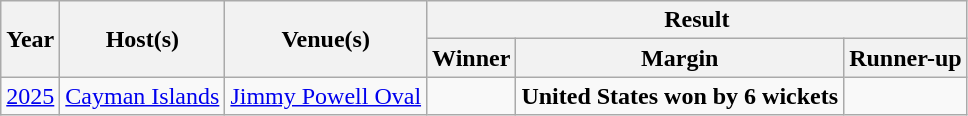<table class="wikitable" style="text-align: center;">
<tr>
<th rowspan=2>Year</th>
<th rowspan=2>Host(s)</th>
<th rowspan=2>Venue(s)</th>
<th colspan=3>Result</th>
</tr>
<tr>
<th>Winner</th>
<th>Margin</th>
<th>Runner-up</th>
</tr>
<tr>
<td><a href='#'>2025</a></td>
<td><a href='#'>Cayman Islands</a></td>
<td><a href='#'>Jimmy Powell Oval</a></td>
<td></td>
<td><strong>United States won by 6 wickets</strong><br></td>
<td></td>
</tr>
</table>
